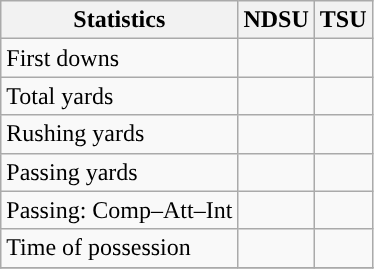<table class="wikitable" style="float: left;">
<tr>
<th>Statistics</th>
<th>NDSU</th>
<th>TSU</th>
</tr>
<tr>
<td>First downs</td>
<td></td>
<td></td>
</tr>
<tr>
<td>Total yards</td>
<td></td>
<td></td>
</tr>
<tr>
<td>Rushing yards</td>
<td></td>
<td></td>
</tr>
<tr>
<td>Passing yards</td>
<td></td>
<td></td>
</tr>
<tr>
<td>Passing: Comp–Att–Int</td>
<td></td>
<td></td>
</tr>
<tr>
<td>Time of possession</td>
<td></td>
<td></td>
</tr>
<tr>
</tr>
</table>
